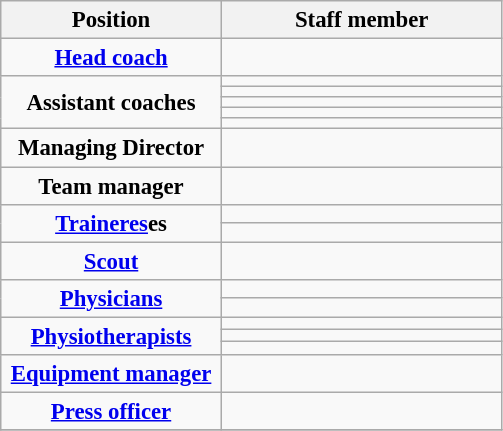<table class="wikitable sortable" style="text-align:center; font-size:95%">
<tr>
<th scope="col" width="140px">Position</th>
<th scope="col" width="180px">Staff member</th>
</tr>
<tr>
<td><strong><a href='#'>Head coach</a></strong></td>
<td> </td>
</tr>
<tr>
<td rowspan=5><strong>Assistant coaches</strong></td>
<td> </td>
</tr>
<tr>
<td> </td>
</tr>
<tr>
<td> </td>
</tr>
<tr>
<td> </td>
</tr>
<tr>
<td> </td>
</tr>
<tr>
<td><strong>Managing Director</strong></td>
<td> </td>
</tr>
<tr>
<td><strong>Team manager</strong></td>
<td> </td>
</tr>
<tr>
<td rowspan=2><strong><a href='#'>Traineres</a>es</strong></td>
<td> </td>
</tr>
<tr>
<td> </td>
</tr>
<tr>
<td><strong><a href='#'>Scout</a></strong></td>
<td> </td>
</tr>
<tr>
<td rowspan=2><strong><a href='#'>Physicians</a></strong></td>
<td> </td>
</tr>
<tr>
<td> </td>
</tr>
<tr>
<td rowspan=3><strong><a href='#'>Physiotherapists</a></strong></td>
<td> </td>
</tr>
<tr>
<td> </td>
</tr>
<tr>
<td> </td>
</tr>
<tr>
<td><strong><a href='#'>Equipment manager</a></strong></td>
<td> </td>
</tr>
<tr>
<td><strong><a href='#'>Press officer</a></strong></td>
<td> </td>
</tr>
<tr>
</tr>
</table>
